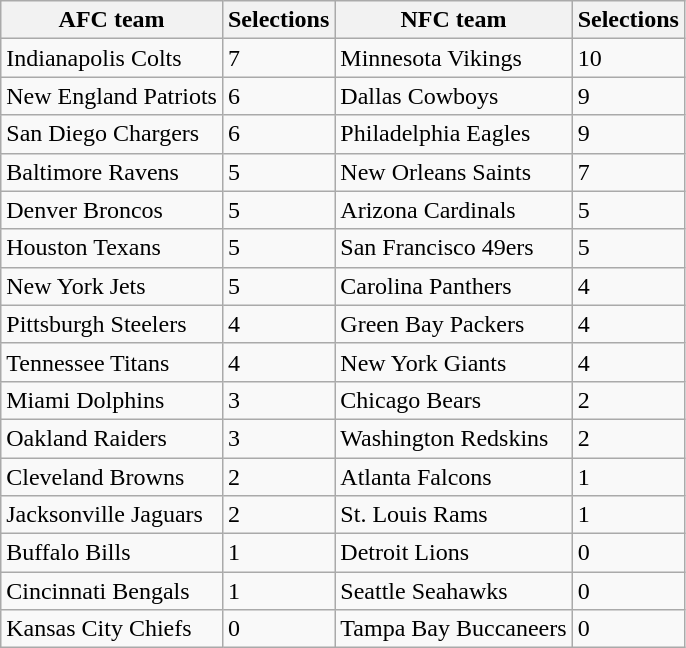<table class="wikitable sortable">
<tr>
<th>AFC team</th>
<th>Selections</th>
<th>NFC team</th>
<th>Selections</th>
</tr>
<tr>
<td>Indianapolis Colts</td>
<td>7</td>
<td>Minnesota Vikings</td>
<td>10</td>
</tr>
<tr>
<td>New England Patriots</td>
<td>6</td>
<td>Dallas Cowboys</td>
<td>9</td>
</tr>
<tr>
<td>San Diego Chargers</td>
<td>6</td>
<td>Philadelphia Eagles</td>
<td>9</td>
</tr>
<tr>
<td>Baltimore Ravens</td>
<td>5</td>
<td>New Orleans Saints</td>
<td>7</td>
</tr>
<tr>
<td>Denver Broncos</td>
<td>5</td>
<td>Arizona Cardinals</td>
<td>5</td>
</tr>
<tr>
<td>Houston Texans</td>
<td>5</td>
<td>San Francisco 49ers</td>
<td>5</td>
</tr>
<tr>
<td>New York Jets</td>
<td>5</td>
<td>Carolina Panthers</td>
<td>4</td>
</tr>
<tr>
<td>Pittsburgh Steelers</td>
<td>4</td>
<td>Green Bay Packers</td>
<td>4</td>
</tr>
<tr>
<td>Tennessee Titans</td>
<td>4</td>
<td>New York Giants</td>
<td>4</td>
</tr>
<tr>
<td>Miami Dolphins</td>
<td>3</td>
<td>Chicago Bears</td>
<td>2</td>
</tr>
<tr>
<td>Oakland Raiders</td>
<td>3</td>
<td>Washington Redskins</td>
<td>2</td>
</tr>
<tr>
<td>Cleveland Browns</td>
<td>2</td>
<td>Atlanta Falcons</td>
<td>1</td>
</tr>
<tr>
<td>Jacksonville Jaguars</td>
<td>2</td>
<td>St. Louis Rams</td>
<td>1</td>
</tr>
<tr>
<td>Buffalo Bills</td>
<td>1</td>
<td>Detroit Lions</td>
<td>0</td>
</tr>
<tr>
<td>Cincinnati Bengals</td>
<td>1</td>
<td>Seattle Seahawks</td>
<td>0</td>
</tr>
<tr>
<td>Kansas City Chiefs</td>
<td>0</td>
<td>Tampa Bay Buccaneers</td>
<td>0</td>
</tr>
</table>
